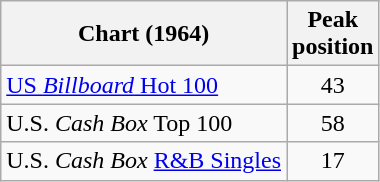<table class="wikitable">
<tr>
<th>Chart (1964)</th>
<th>Peak<br>position</th>
</tr>
<tr>
<td><a href='#'>US <em>Billboard</em> Hot 100</a></td>
<td align="center">43</td>
</tr>
<tr>
<td>U.S. <em>Cash Box</em> Top 100</td>
<td align="center">58</td>
</tr>
<tr>
<td>U.S. <em>Cash Box</em> <a href='#'>R&B Singles</a></td>
<td align="center">17</td>
</tr>
</table>
